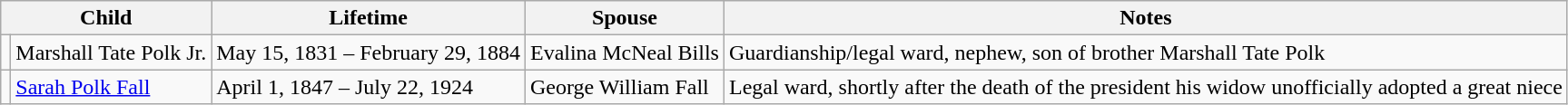<table class="wikitable">
<tr>
<th colspan="2">Child</th>
<th>Lifetime</th>
<th>Spouse</th>
<th>Notes</th>
</tr>
<tr>
<td></td>
<td>Marshall Tate Polk Jr.</td>
<td>May 15, 1831 – February 29, 1884</td>
<td>Evalina McNeal Bills</td>
<td>Guardianship/legal ward, nephew, son of brother Marshall Tate Polk</td>
</tr>
<tr>
<td></td>
<td><a href='#'>Sarah Polk Fall</a></td>
<td>April 1, 1847 – July 22, 1924</td>
<td>George William Fall</td>
<td>Legal ward, shortly after the death of the president his widow unofficially adopted a great niece</td>
</tr>
</table>
